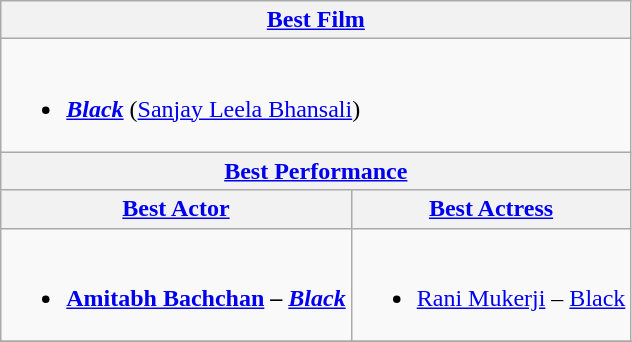<table class="wikitable">
<tr>
<th colspan=2><a href='#'>Best Film</a></th>
</tr>
<tr>
<td colspan=2><br><ul><li><strong><em><a href='#'>Black</a></em></strong> (<a href='#'>Sanjay Leela Bhansali</a>)</li></ul></td>
</tr>
<tr>
<th colspan=2><a href='#'>Best Performance</a></th>
</tr>
<tr>
<th><a href='#'>Best Actor</a></th>
<th><a href='#'>Best Actress</a></th>
</tr>
<tr>
<td><br><ul><li><strong><a href='#'>Amitabh Bachchan</a> – <em><a href='#'>Black</a><strong><em></li></ul></td>
<td><br><ul><li></strong><a href='#'>Rani Mukerji</a> – </em><a href='#'>Black</a></em></strong></li></ul></td>
</tr>
<tr>
</tr>
</table>
